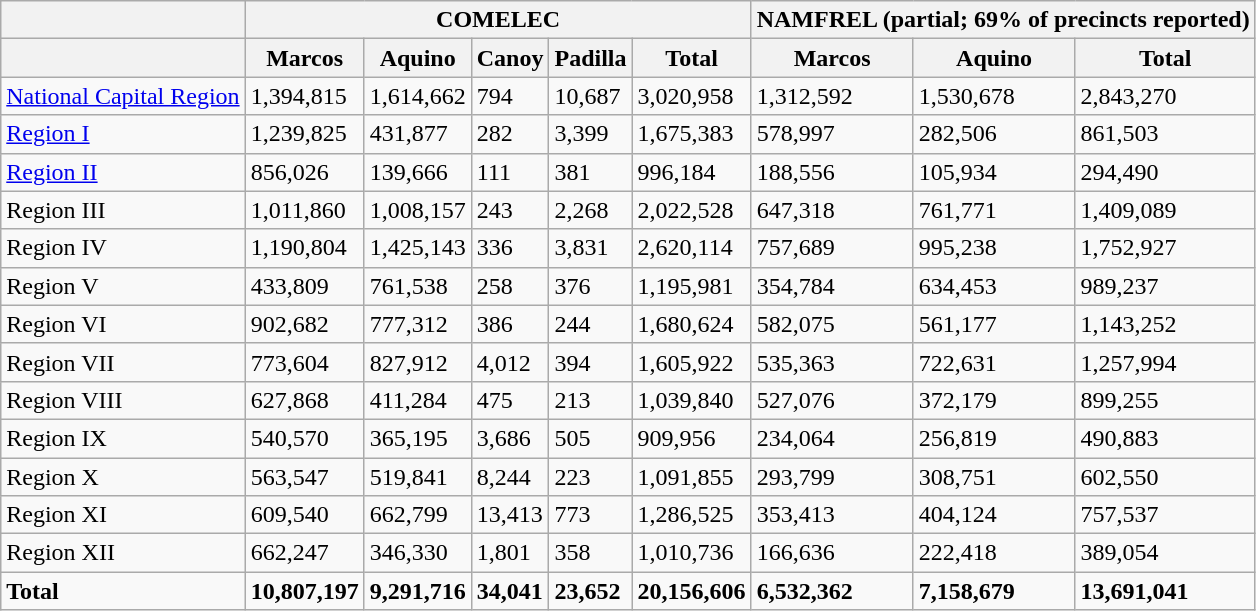<table class="wikitable">
<tr>
<th></th>
<th colspan="5"><strong>COMELEC</strong></th>
<th colspan="3"><strong>NAMFREL (partial; 69% of precincts reported)</strong></th>
</tr>
<tr>
<th></th>
<th>Marcos</th>
<th>Aquino</th>
<th>Canoy</th>
<th>Padilla</th>
<th>Total</th>
<th>Marcos</th>
<th>Aquino</th>
<th>Total</th>
</tr>
<tr>
<td><a href='#'>National Capital Region</a></td>
<td>1,394,815</td>
<td>1,614,662</td>
<td>794</td>
<td>10,687</td>
<td>3,020,958</td>
<td>1,312,592</td>
<td>1,530,678</td>
<td>2,843,270</td>
</tr>
<tr>
<td><a href='#'>Region I</a></td>
<td>1,239,825</td>
<td>431,877</td>
<td>282</td>
<td>3,399</td>
<td>1,675,383</td>
<td>578,997</td>
<td>282,506</td>
<td>861,503</td>
</tr>
<tr>
<td><a href='#'>Region II</a></td>
<td>856,026</td>
<td>139,666</td>
<td>111</td>
<td>381</td>
<td>996,184</td>
<td>188,556</td>
<td>105,934</td>
<td>294,490</td>
</tr>
<tr>
<td>Region III</td>
<td>1,011,860</td>
<td>1,008,157</td>
<td>243</td>
<td>2,268</td>
<td>2,022,528</td>
<td>647,318</td>
<td>761,771</td>
<td>1,409,089</td>
</tr>
<tr>
<td>Region IV</td>
<td>1,190,804</td>
<td>1,425,143</td>
<td>336</td>
<td>3,831</td>
<td>2,620,114</td>
<td>757,689</td>
<td>995,238</td>
<td>1,752,927</td>
</tr>
<tr>
<td>Region V</td>
<td>433,809</td>
<td>761,538</td>
<td>258</td>
<td>376</td>
<td>1,195,981</td>
<td>354,784</td>
<td>634,453</td>
<td>989,237</td>
</tr>
<tr>
<td>Region VI</td>
<td>902,682</td>
<td>777,312</td>
<td>386</td>
<td>244</td>
<td>1,680,624</td>
<td>582,075</td>
<td>561,177</td>
<td>1,143,252</td>
</tr>
<tr>
<td>Region VII</td>
<td>773,604</td>
<td>827,912</td>
<td>4,012</td>
<td>394</td>
<td>1,605,922</td>
<td>535,363</td>
<td>722,631</td>
<td>1,257,994</td>
</tr>
<tr>
<td>Region VIII</td>
<td>627,868</td>
<td>411,284</td>
<td>475</td>
<td>213</td>
<td>1,039,840</td>
<td>527,076</td>
<td>372,179</td>
<td>899,255</td>
</tr>
<tr>
<td>Region IX</td>
<td>540,570</td>
<td>365,195</td>
<td>3,686</td>
<td>505</td>
<td>909,956</td>
<td>234,064</td>
<td>256,819</td>
<td>490,883</td>
</tr>
<tr>
<td>Region X</td>
<td>563,547</td>
<td>519,841</td>
<td>8,244</td>
<td>223</td>
<td>1,091,855</td>
<td>293,799</td>
<td>308,751</td>
<td>602,550</td>
</tr>
<tr>
<td>Region XI</td>
<td>609,540</td>
<td>662,799</td>
<td>13,413</td>
<td>773</td>
<td>1,286,525</td>
<td>353,413</td>
<td>404,124</td>
<td>757,537</td>
</tr>
<tr>
<td>Region XII</td>
<td>662,247</td>
<td>346,330</td>
<td>1,801</td>
<td>358</td>
<td>1,010,736</td>
<td>166,636</td>
<td>222,418</td>
<td>389,054</td>
</tr>
<tr>
<td><strong>Total</strong></td>
<td><strong>10,807,197</strong></td>
<td><strong>9,291,716</strong></td>
<td><strong>34,041</strong></td>
<td><strong>23,652</strong></td>
<td><strong>20,156,606</strong></td>
<td><strong>6,532,362</strong></td>
<td><strong>7,158,679</strong></td>
<td><strong>13,691,041</strong></td>
</tr>
</table>
